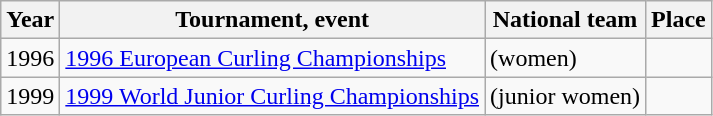<table class="wikitable">
<tr>
<th scope="col">Year</th>
<th scope="col">Tournament, event</th>
<th scope="col">National team</th>
<th scope="col">Place</th>
</tr>
<tr>
<td>1996</td>
<td><a href='#'>1996 European Curling Championships</a></td>
<td> (women)</td>
<td></td>
</tr>
<tr>
<td>1999</td>
<td><a href='#'>1999 World Junior Curling Championships</a></td>
<td> (junior women)</td>
<td></td>
</tr>
</table>
